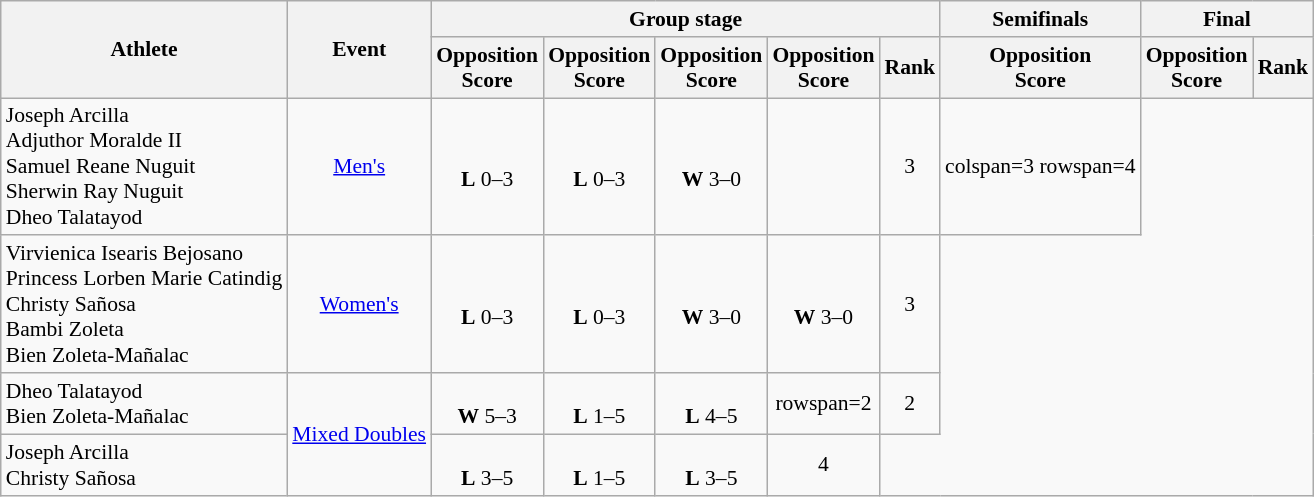<table class=wikitable style="text-align:center; font-size:90%">
<tr>
<th rowspan=2>Athlete</th>
<th rowspan=2>Event</th>
<th colspan=5>Group stage</th>
<th>Semifinals</th>
<th colspan=2>Final</th>
</tr>
<tr>
<th>Opposition<br>Score</th>
<th>Opposition<br>Score</th>
<th>Opposition<br>Score</th>
<th>Opposition<br>Score</th>
<th>Rank</th>
<th>Opposition<br>Score</th>
<th>Opposition<br>Score</th>
<th>Rank</th>
</tr>
<tr>
<td align=left>Joseph Arcilla<br>Adjuthor Moralde II<br>Samuel Reane Nuguit<br>Sherwin Ray Nuguit<br>Dheo Talatayod</td>
<td><a href='#'>Men's</a></td>
<td><br><strong>L</strong> 0–3</td>
<td><br><strong>L</strong> 0–3</td>
<td><br><strong>W</strong> 3–0</td>
<td></td>
<td>3</td>
<td>colspan=3 rowspan=4 </td>
</tr>
<tr>
<td align=left>Virvienica Isearis Bejosano<br>Princess Lorben Marie Catindig<br>Christy Sañosa<br>Bambi Zoleta<br>Bien Zoleta-Mañalac</td>
<td><a href='#'>Women's</a></td>
<td><br><strong>L</strong>  0–3</td>
<td><br><strong>L</strong>  0–3</td>
<td><br><strong>W</strong>  3–0</td>
<td><br><strong>W</strong>  3–0</td>
<td>3</td>
</tr>
<tr>
<td align=left>Dheo Talatayod<br>Bien Zoleta-Mañalac</td>
<td rowspan=2><a href='#'>Mixed Doubles</a></td>
<td><br><strong>W</strong>  5–3</td>
<td><br><strong>L</strong>   1–5</td>
<td><br><strong>L</strong>   4–5</td>
<td>rowspan=2 </td>
<td>2</td>
</tr>
<tr>
<td align=left>Joseph Arcilla<br>Christy Sañosa</td>
<td><br><strong>L</strong>  3–5</td>
<td><br><strong>L</strong>   1–5</td>
<td><br><strong>L</strong>   3–5</td>
<td>4</td>
</tr>
</table>
